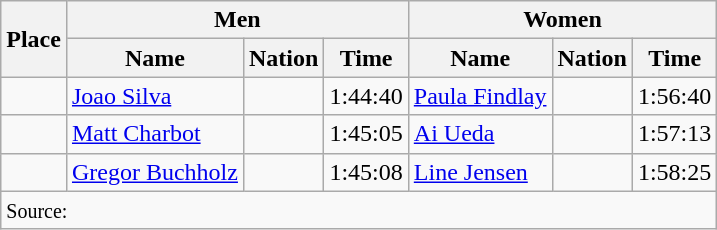<table class="wikitable">
<tr>
<th rowspan="2">Place</th>
<th colspan="3">Men</th>
<th colspan="3">Women</th>
</tr>
<tr>
<th>Name</th>
<th>Nation</th>
<th>Time</th>
<th>Name</th>
<th>Nation</th>
<th>Time</th>
</tr>
<tr>
<td align="center"></td>
<td><a href='#'>Joao Silva</a></td>
<td></td>
<td>1:44:40</td>
<td><a href='#'>Paula Findlay</a></td>
<td></td>
<td>1:56:40</td>
</tr>
<tr>
<td align="center"></td>
<td><a href='#'>Matt Charbot</a></td>
<td></td>
<td>1:45:05</td>
<td><a href='#'>Ai Ueda</a></td>
<td></td>
<td>1:57:13</td>
</tr>
<tr>
<td align="center"></td>
<td><a href='#'>Gregor Buchholz</a></td>
<td></td>
<td>1:45:08</td>
<td><a href='#'>Line Jensen</a></td>
<td></td>
<td>1:58:25</td>
</tr>
<tr>
<td colspan="7"><small>Source:</small></td>
</tr>
</table>
